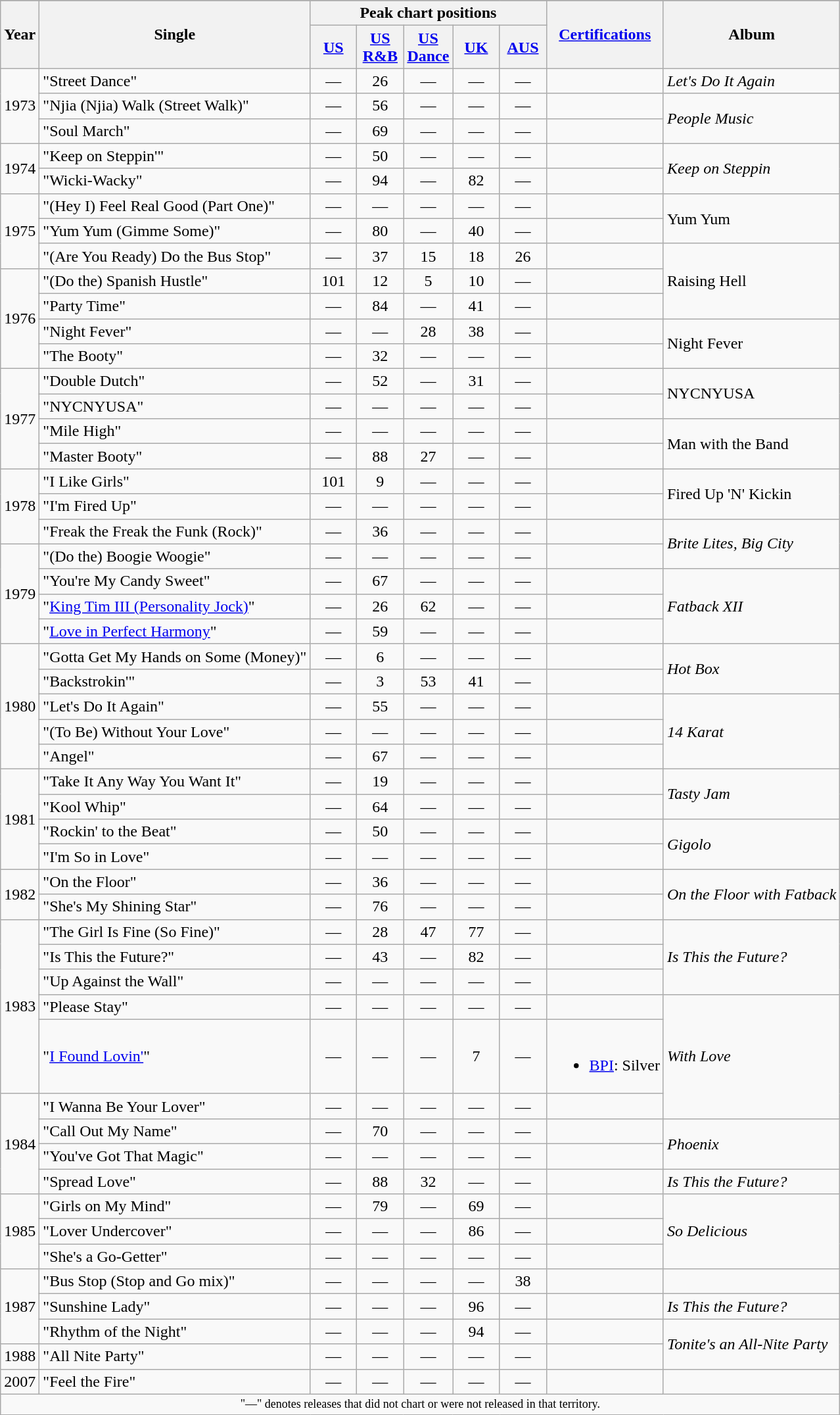<table class=wikitable>
<tr>
</tr>
<tr>
<th scope="col" rowspan="2">Year</th>
<th scope="col" rowspan="2">Single</th>
<th scope="col" colspan="5">Peak chart positions</th>
<th scope="col" rowspan="2"><a href='#'>Certifications</a></th>
<th scope="col" rowspan="2">Album</th>
</tr>
<tr>
<th style="width:40px;"><a href='#'>US</a><br></th>
<th style="width:40px;"><a href='#'>US<br>R&B</a><br></th>
<th style="width:40px;"><a href='#'>US<br>Dance</a><br></th>
<th style="width:40px;"><a href='#'>UK</a><br></th>
<th style="width:40px;"><a href='#'>AUS</a><br></th>
</tr>
<tr>
<td rowspan="3">1973</td>
<td>"Street Dance"</td>
<td align=center>—</td>
<td align=center>26</td>
<td align=center>—</td>
<td align=center>—</td>
<td align=center>—</td>
<td></td>
<td><em>Let's Do It Again</em></td>
</tr>
<tr>
<td>"Njia (Njia) Walk (Street Walk)"</td>
<td align=center>—</td>
<td align=center>56</td>
<td align=center>—</td>
<td align=center>—</td>
<td align=center>—</td>
<td></td>
<td rowspan="2"><em>People Music</em></td>
</tr>
<tr>
<td>"Soul March"</td>
<td align=center>—</td>
<td align=center>69</td>
<td align=center>—</td>
<td align=center>—</td>
<td align=center>—</td>
<td></td>
</tr>
<tr>
<td rowspan="2">1974</td>
<td>"Keep on Steppin'"</td>
<td align=center>—</td>
<td align=center>50</td>
<td align=center>—</td>
<td align=center>—</td>
<td align=center>—</td>
<td></td>
<td rowspan="2"><em>Keep on Steppin<strong></td>
</tr>
<tr>
<td>"Wicki-Wacky"</td>
<td align=center>—</td>
<td align=center>94</td>
<td align=center>—</td>
<td align=center>82</td>
<td align=center>—</td>
<td></td>
</tr>
<tr>
<td rowspan="3">1975</td>
<td>"(Hey I) Feel Real Good (Part One)"</td>
<td align=center>—</td>
<td align=center>—</td>
<td align=center>—</td>
<td align=center>—</td>
<td align=center>—</td>
<td></td>
<td rowspan="2"></em>Yum Yum<em></td>
</tr>
<tr>
<td>"Yum Yum (Gimme Some)"</td>
<td align=center>—</td>
<td align=center>80</td>
<td align=center>—</td>
<td align=center>40</td>
<td align=center>—</td>
<td></td>
</tr>
<tr>
<td>"(Are You Ready) Do the Bus Stop"</td>
<td align=center>—</td>
<td align=center>37</td>
<td align=center>15</td>
<td align=center>18</td>
<td align=center>26</td>
<td></td>
<td rowspan="3"></em>Raising Hell<em></td>
</tr>
<tr>
<td rowspan="4">1976</td>
<td>"(Do the) Spanish Hustle"</td>
<td align=center>101</td>
<td align=center>12</td>
<td align=center>5</td>
<td align=center>10</td>
<td align=center>—</td>
<td></td>
</tr>
<tr>
<td>"Party Time"</td>
<td align=center>—</td>
<td align=center>84</td>
<td align=center>—</td>
<td align=center>41</td>
<td align=center>—</td>
<td></td>
</tr>
<tr>
<td>"Night Fever"</td>
<td align=center>—</td>
<td align=center>—</td>
<td align=center>28</td>
<td align=center>38</td>
<td align=center>—</td>
<td></td>
<td rowspan="2"></em>Night Fever<em></td>
</tr>
<tr>
<td>"The Booty"</td>
<td align=center>—</td>
<td align=center>32</td>
<td align=center>—</td>
<td align=center>—</td>
<td align=center>—</td>
<td></td>
</tr>
<tr>
<td rowspan="4">1977</td>
<td>"Double Dutch"</td>
<td align=center>—</td>
<td align=center>52</td>
<td align=center>—</td>
<td align=center>31</td>
<td align=center>—</td>
<td></td>
<td rowspan="2"></em>NYCNYUSA<em></td>
</tr>
<tr>
<td>"NYCNYUSA"</td>
<td align=center>—</td>
<td align=center>—</td>
<td align=center>—</td>
<td align=center>—</td>
<td align=center>—</td>
<td></td>
</tr>
<tr>
<td>"Mile High"</td>
<td align=center>—</td>
<td align=center>—</td>
<td align=center>—</td>
<td align=center>—</td>
<td align=center>—</td>
<td></td>
<td rowspan="2"></em>Man with the Band<em></td>
</tr>
<tr>
<td>"Master Booty"</td>
<td align=center>—</td>
<td align=center>88</td>
<td align=center>27</td>
<td align=center>—</td>
<td align=center>—</td>
<td></td>
</tr>
<tr>
<td rowspan="3">1978</td>
<td>"I Like Girls"</td>
<td align=center>101</td>
<td align=center>9</td>
<td align=center>—</td>
<td align=center>—</td>
<td align=center>—</td>
<td></td>
<td rowspan="2"></em>Fired Up 'N' Kickin</strong></td>
</tr>
<tr>
<td>"I'm Fired Up"</td>
<td align=center>—</td>
<td align=center>—</td>
<td align=center>—</td>
<td align=center>—</td>
<td align=center>—</td>
<td></td>
</tr>
<tr>
<td>"Freak the Freak the Funk (Rock)"</td>
<td align=center>—</td>
<td align=center>36</td>
<td align=center>—</td>
<td align=center>—</td>
<td align=center>—</td>
<td></td>
<td rowspan="2"><em>Brite Lites, Big City</em></td>
</tr>
<tr>
<td rowspan="4">1979</td>
<td>"(Do the) Boogie Woogie"</td>
<td align=center>—</td>
<td align=center>—</td>
<td align=center>—</td>
<td align=center>—</td>
<td align=center>—</td>
<td></td>
</tr>
<tr>
<td>"You're My Candy Sweet"</td>
<td align=center>—</td>
<td align=center>67</td>
<td align=center>—</td>
<td align=center>—</td>
<td align=center>—</td>
<td></td>
<td rowspan="3"><em>Fatback XII</em></td>
</tr>
<tr>
<td>"<a href='#'>King Tim III (Personality Jock)</a>"</td>
<td align=center>—</td>
<td align=center>26</td>
<td align=center>62</td>
<td align=center>—</td>
<td align=center>—</td>
<td></td>
</tr>
<tr>
<td>"<a href='#'>Love in Perfect Harmony</a>"</td>
<td align=center>—</td>
<td align=center>59</td>
<td align=center>—</td>
<td align=center>—</td>
<td align=center>—</td>
<td></td>
</tr>
<tr>
<td rowspan="5">1980</td>
<td>"Gotta Get My Hands on Some (Money)"</td>
<td align=center>—</td>
<td align=center>6</td>
<td align=center>—</td>
<td align=center>—</td>
<td align=center>—</td>
<td></td>
<td rowspan="2"><em>Hot Box</em></td>
</tr>
<tr>
<td>"Backstrokin'"</td>
<td align=center>—</td>
<td align=center>3</td>
<td align=center>53</td>
<td align=center>41</td>
<td align=center>—</td>
<td></td>
</tr>
<tr>
<td>"Let's Do It Again"</td>
<td align=center>—</td>
<td align=center>55</td>
<td align=center>—</td>
<td align=center>—</td>
<td align=center>—</td>
<td></td>
<td rowspan="3"><em>14 Karat</em></td>
</tr>
<tr>
<td>"(To Be) Without Your Love"</td>
<td align=center>—</td>
<td align=center>—</td>
<td align=center>—</td>
<td align=center>—</td>
<td align=center>—</td>
<td></td>
</tr>
<tr>
<td>"Angel"</td>
<td align=center>—</td>
<td align=center>67</td>
<td align=center>—</td>
<td align=center>—</td>
<td align=center>—</td>
<td></td>
</tr>
<tr>
<td rowspan="4">1981</td>
<td>"Take It Any Way You Want It"</td>
<td align=center>—</td>
<td align=center>19</td>
<td align=center>—</td>
<td align=center>—</td>
<td align=center>—</td>
<td></td>
<td rowspan="2"><em>Tasty Jam</em></td>
</tr>
<tr>
<td>"Kool Whip"</td>
<td align=center>—</td>
<td align=center>64</td>
<td align=center>—</td>
<td align=center>—</td>
<td align=center>—</td>
<td></td>
</tr>
<tr>
<td>"Rockin' to the Beat"</td>
<td align=center>—</td>
<td align=center>50</td>
<td align=center>—</td>
<td align=center>—</td>
<td align=center>—</td>
<td></td>
<td rowspan="2"><em>Gigolo</em></td>
</tr>
<tr>
<td>"I'm So in Love"</td>
<td align=center>—</td>
<td align=center>—</td>
<td align=center>—</td>
<td align=center>—</td>
<td align=center>—</td>
<td></td>
</tr>
<tr>
<td rowspan="2">1982</td>
<td>"On the Floor"</td>
<td align=center>—</td>
<td align=center>36</td>
<td align=center>—</td>
<td align=center>—</td>
<td align=center>—</td>
<td></td>
<td rowspan="2"><em>On the Floor with Fatback</em></td>
</tr>
<tr>
<td>"She's My Shining Star"</td>
<td align=center>—</td>
<td align=center>76</td>
<td align=center>—</td>
<td align=center>—</td>
<td align=center>—</td>
<td></td>
</tr>
<tr>
<td rowspan="5">1983</td>
<td>"The Girl Is Fine (So Fine)"</td>
<td align=center>—</td>
<td align=center>28</td>
<td align=center>47</td>
<td align=center>77</td>
<td align=center>—</td>
<td></td>
<td rowspan="3"><em>Is This the Future?</em></td>
</tr>
<tr>
<td>"Is This the Future?"</td>
<td align=center>—</td>
<td align=center>43</td>
<td align=center>—</td>
<td align=center>82</td>
<td align=center>—</td>
<td></td>
</tr>
<tr>
<td>"Up Against the Wall"</td>
<td align=center>—</td>
<td align=center>—</td>
<td align=center>—</td>
<td align=center>—</td>
<td align=center>—</td>
<td></td>
</tr>
<tr>
<td>"Please Stay"</td>
<td align=center>—</td>
<td align=center>—</td>
<td align=center>—</td>
<td align=center>—</td>
<td align=center>—</td>
<td></td>
<td rowspan="3"><em>With Love</em></td>
</tr>
<tr>
<td>"<a href='#'>I Found Lovin'</a>"</td>
<td align=center>—</td>
<td align=center>—</td>
<td align=center>—</td>
<td align=center>7</td>
<td align=center>—</td>
<td><br><ul><li><a href='#'>BPI</a>: Silver</li></ul></td>
</tr>
<tr>
<td rowspan="4">1984</td>
<td>"I Wanna Be Your Lover"</td>
<td align=center>—</td>
<td align=center>—</td>
<td align=center>—</td>
<td align=center>—</td>
<td align=center>—</td>
<td></td>
</tr>
<tr>
<td>"Call Out My Name"</td>
<td align=center>—</td>
<td align=center>70</td>
<td align=center>—</td>
<td align=center>—</td>
<td align=center>—</td>
<td></td>
<td rowspan="2"><em>Phoenix</em></td>
</tr>
<tr>
<td>"You've Got That Magic"</td>
<td align=center>—</td>
<td align=center>—</td>
<td align=center>—</td>
<td align=center>—</td>
<td align=center>—</td>
<td></td>
</tr>
<tr>
<td>"Spread Love"</td>
<td align=center>—</td>
<td align=center>88</td>
<td align=center>32</td>
<td align=center>—</td>
<td align=center>—</td>
<td></td>
<td><em>Is This the Future?</em></td>
</tr>
<tr>
<td rowspan="3">1985</td>
<td>"Girls on My Mind"</td>
<td align=center>—</td>
<td align=center>79</td>
<td align=center>—</td>
<td align=center>69</td>
<td align=center>—</td>
<td></td>
<td rowspan="3"><em>So Delicious</em></td>
</tr>
<tr>
<td>"Lover Undercover"</td>
<td align=center>—</td>
<td align=center>—</td>
<td align=center>—</td>
<td align=center>86</td>
<td align=center>—</td>
<td></td>
</tr>
<tr>
<td>"She's a Go-Getter"</td>
<td align=center>—</td>
<td align=center>—</td>
<td align=center>—</td>
<td align=center>—</td>
<td align=center>—</td>
<td></td>
</tr>
<tr>
<td rowspan="3">1987</td>
<td>"Bus Stop (Stop and Go mix)"</td>
<td align=center>—</td>
<td align=center>—</td>
<td align=center>—</td>
<td align=center>—</td>
<td align=center>38</td>
<td></td>
<td></td>
</tr>
<tr>
<td>"Sunshine Lady"</td>
<td align=center>—</td>
<td align=center>—</td>
<td align=center>—</td>
<td align=center>96</td>
<td align=center>—</td>
<td></td>
<td><em>Is This the Future?</em></td>
</tr>
<tr>
<td>"Rhythm of the Night"</td>
<td align=center>—</td>
<td align=center>—</td>
<td align=center>—</td>
<td align=center>94</td>
<td align=center>—</td>
<td></td>
<td rowspan="2"><em>Tonite's an All-Nite Party</em></td>
</tr>
<tr>
<td>1988</td>
<td>"All Nite Party"</td>
<td align=center>—</td>
<td align=center>—</td>
<td align=center>—</td>
<td align=center>—</td>
<td align=center>—</td>
<td></td>
</tr>
<tr>
<td>2007</td>
<td>"Feel the Fire"</td>
<td align=center>—</td>
<td align=center>—</td>
<td align=center>—</td>
<td align=center>—</td>
<td align=center>—</td>
<td></td>
<td></td>
</tr>
<tr>
<td colspan="9" style="text-align:center; font-size:9pt;">"—" denotes releases that did not chart or were not released in that territory.</td>
</tr>
</table>
